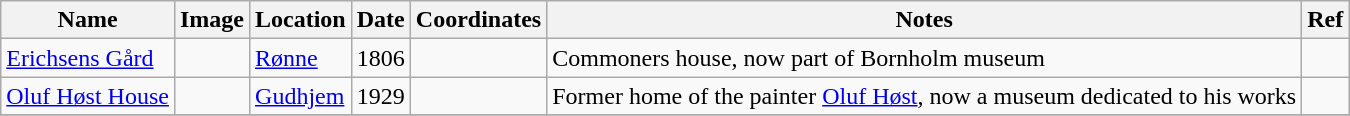<table class="wikitable sortable">
<tr>
<th>Name</th>
<th>Image</th>
<th>Location</th>
<th>Date</th>
<th>Coordinates</th>
<th>Notes</th>
<th>Ref</th>
</tr>
<tr>
<td><a href='#'>Erichsens Gård</a></td>
<td></td>
<td><a href='#'>Rønne</a></td>
<td>1806</td>
<td></td>
<td>Commoners house, now part of Bornholm museum</td>
<td></td>
</tr>
<tr>
<td><a href='#'>Oluf Høst House</a></td>
<td></td>
<td><a href='#'>Gudhjem</a></td>
<td>1929</td>
<td></td>
<td>Former home of the painter <a href='#'>Oluf Høst</a>, now a museum dedicated to his works</td>
<td></td>
</tr>
<tr>
</tr>
</table>
